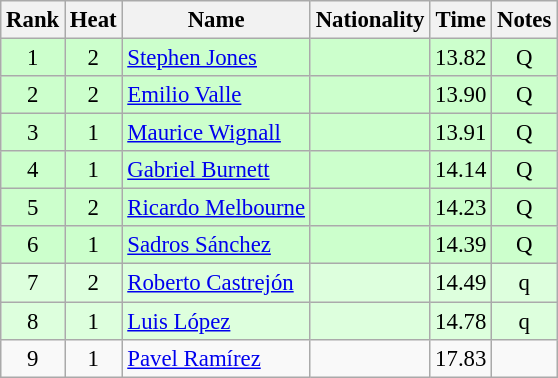<table class="wikitable sortable" style="text-align:center;font-size:95%">
<tr>
<th>Rank</th>
<th>Heat</th>
<th>Name</th>
<th>Nationality</th>
<th>Time</th>
<th>Notes</th>
</tr>
<tr bgcolor=ccffcc>
<td>1</td>
<td>2</td>
<td align=left><a href='#'>Stephen Jones</a></td>
<td align=left></td>
<td>13.82</td>
<td>Q</td>
</tr>
<tr bgcolor=ccffcc>
<td>2</td>
<td>2</td>
<td align=left><a href='#'>Emilio Valle</a></td>
<td align=left></td>
<td>13.90</td>
<td>Q</td>
</tr>
<tr bgcolor=ccffcc>
<td>3</td>
<td>1</td>
<td align=left><a href='#'>Maurice Wignall</a></td>
<td align=left></td>
<td>13.91</td>
<td>Q</td>
</tr>
<tr bgcolor=ccffcc>
<td>4</td>
<td>1</td>
<td align=left><a href='#'>Gabriel Burnett</a></td>
<td align=left></td>
<td>14.14</td>
<td>Q</td>
</tr>
<tr bgcolor=ccffcc>
<td>5</td>
<td>2</td>
<td align=left><a href='#'>Ricardo Melbourne</a></td>
<td align=left></td>
<td>14.23</td>
<td>Q</td>
</tr>
<tr bgcolor=ccffcc>
<td>6</td>
<td>1</td>
<td align=left><a href='#'>Sadros Sánchez</a></td>
<td align=left></td>
<td>14.39</td>
<td>Q</td>
</tr>
<tr bgcolor=ddffdd>
<td>7</td>
<td>2</td>
<td align=left><a href='#'>Roberto Castrejón</a></td>
<td align=left></td>
<td>14.49</td>
<td>q</td>
</tr>
<tr bgcolor=ddffdd>
<td>8</td>
<td>1</td>
<td align=left><a href='#'>Luis López</a></td>
<td align=left></td>
<td>14.78</td>
<td>q</td>
</tr>
<tr>
<td>9</td>
<td>1</td>
<td align=left><a href='#'>Pavel Ramírez</a></td>
<td align=left></td>
<td>17.83</td>
<td></td>
</tr>
</table>
